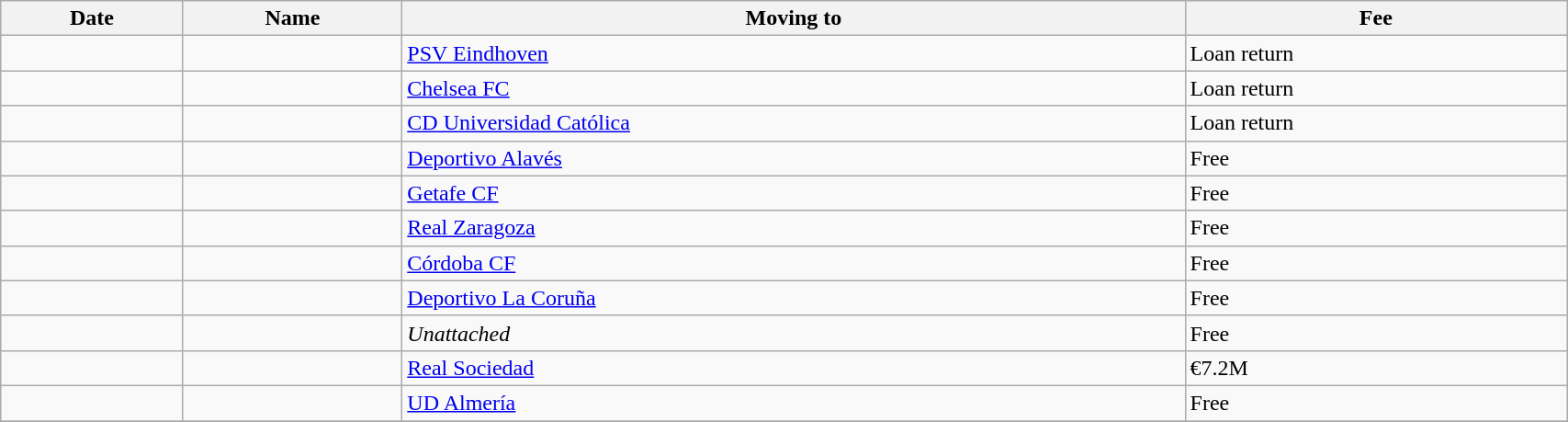<table class="wikitable sortable" width=90%>
<tr>
<th>Date</th>
<th>Name</th>
<th>Moving to</th>
<th>Fee</th>
</tr>
<tr>
<td></td>
<td> </td>
<td> <a href='#'>PSV Eindhoven</a></td>
<td>Loan return</td>
</tr>
<tr>
<td></td>
<td> </td>
<td> <a href='#'>Chelsea FC</a></td>
<td>Loan return</td>
</tr>
<tr>
<td></td>
<td> </td>
<td> <a href='#'>CD Universidad Católica</a></td>
<td>Loan return</td>
</tr>
<tr>
<td></td>
<td> </td>
<td> <a href='#'>Deportivo Alavés</a></td>
<td>Free</td>
</tr>
<tr>
<td></td>
<td> </td>
<td> <a href='#'>Getafe CF</a></td>
<td>Free</td>
</tr>
<tr>
<td></td>
<td> </td>
<td> <a href='#'>Real Zaragoza</a></td>
<td>Free</td>
</tr>
<tr>
<td></td>
<td> </td>
<td> <a href='#'>Córdoba CF</a></td>
<td>Free</td>
</tr>
<tr>
<td></td>
<td> </td>
<td> <a href='#'>Deportivo La Coruña</a></td>
<td>Free</td>
</tr>
<tr>
<td></td>
<td> </td>
<td> <em>Unattached</em></td>
<td>Free</td>
</tr>
<tr>
<td></td>
<td> </td>
<td> <a href='#'>Real Sociedad</a></td>
<td>€7.2M</td>
</tr>
<tr>
<td></td>
<td> </td>
<td> <a href='#'>UD Almería</a></td>
<td>Free</td>
</tr>
<tr>
</tr>
</table>
